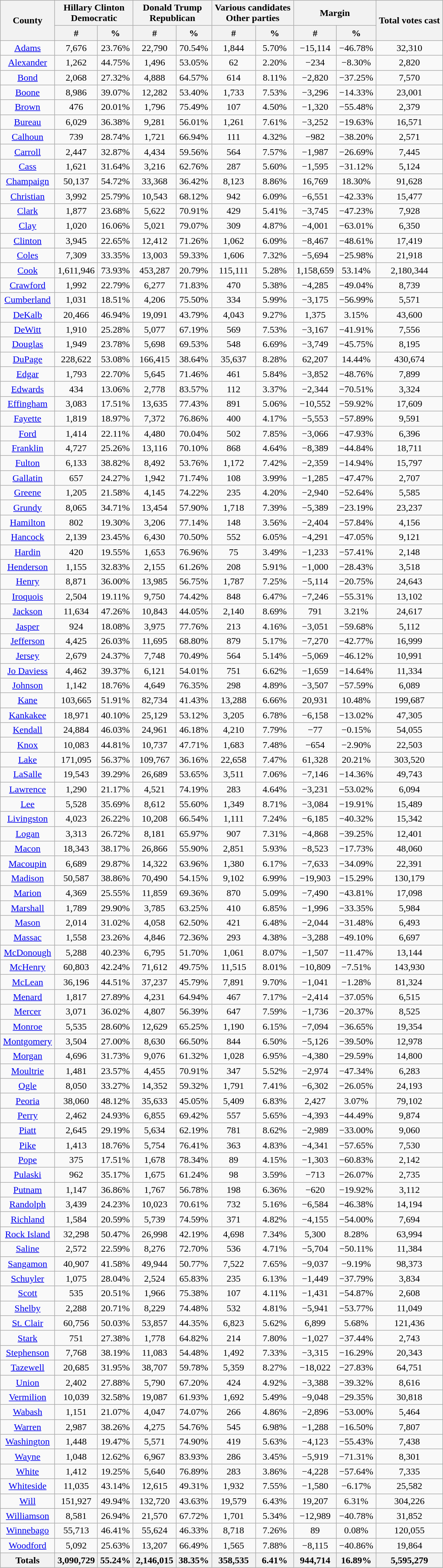<table width="60%" class="wikitable sortable">
<tr>
<th rowspan="2">County</th>
<th colspan="2">Hillary Clinton<br>Democratic</th>
<th colspan="2">Donald Trump<br>Republican</th>
<th colspan="2">Various candidates<br>Other parties</th>
<th colspan="2">Margin</th>
<th rowspan="2">Total votes cast</th>
</tr>
<tr>
<th style="text-align:center;" data-sort-type="number">#</th>
<th style="text-align:center;" data-sort-type="number">%</th>
<th style="text-align:center;" data-sort-type="number">#</th>
<th style="text-align:center;" data-sort-type="number">%</th>
<th style="text-align:center;" data-sort-type="number">#</th>
<th style="text-align:center;" data-sort-type="number">%</th>
<th style="text-align:center;" data-sort-type="number">#</th>
<th style="text-align:center;" data-sort-type="number">%</th>
</tr>
<tr style="text-align:center;">
<td><a href='#'>Adams</a></td>
<td>7,676</td>
<td>23.76%</td>
<td>22,790</td>
<td>70.54%</td>
<td>1,844</td>
<td>5.70%</td>
<td>−15,114</td>
<td>−46.78%</td>
<td>32,310</td>
</tr>
<tr style="text-align:center;">
<td><a href='#'>Alexander</a></td>
<td>1,262</td>
<td>44.75%</td>
<td>1,496</td>
<td>53.05%</td>
<td>62</td>
<td>2.20%</td>
<td>−234</td>
<td>−8.30%</td>
<td>2,820</td>
</tr>
<tr style="text-align:center;">
<td><a href='#'>Bond</a></td>
<td>2,068</td>
<td>27.32%</td>
<td>4,888</td>
<td>64.57%</td>
<td>614</td>
<td>8.11%</td>
<td>−2,820</td>
<td>−37.25%</td>
<td>7,570</td>
</tr>
<tr style="text-align:center;">
<td><a href='#'>Boone</a></td>
<td>8,986</td>
<td>39.07%</td>
<td>12,282</td>
<td>53.40%</td>
<td>1,733</td>
<td>7.53%</td>
<td>−3,296</td>
<td>−14.33%</td>
<td>23,001</td>
</tr>
<tr style="text-align:center;">
<td><a href='#'>Brown</a></td>
<td>476</td>
<td>20.01%</td>
<td>1,796</td>
<td>75.49%</td>
<td>107</td>
<td>4.50%</td>
<td>−1,320</td>
<td>−55.48%</td>
<td>2,379</td>
</tr>
<tr style="text-align:center;">
<td><a href='#'>Bureau</a></td>
<td>6,029</td>
<td>36.38%</td>
<td>9,281</td>
<td>56.01%</td>
<td>1,261</td>
<td>7.61%</td>
<td>−3,252</td>
<td>−19.63%</td>
<td>16,571</td>
</tr>
<tr style="text-align:center;">
<td><a href='#'>Calhoun</a></td>
<td>739</td>
<td>28.74%</td>
<td>1,721</td>
<td>66.94%</td>
<td>111</td>
<td>4.32%</td>
<td>−982</td>
<td>−38.20%</td>
<td>2,571</td>
</tr>
<tr style="text-align:center;">
<td><a href='#'>Carroll</a></td>
<td>2,447</td>
<td>32.87%</td>
<td>4,434</td>
<td>59.56%</td>
<td>564</td>
<td>7.57%</td>
<td>−1,987</td>
<td>−26.69%</td>
<td>7,445</td>
</tr>
<tr style="text-align:center;">
<td><a href='#'>Cass</a></td>
<td>1,621</td>
<td>31.64%</td>
<td>3,216</td>
<td>62.76%</td>
<td>287</td>
<td>5.60%</td>
<td>−1,595</td>
<td>−31.12%</td>
<td>5,124</td>
</tr>
<tr style="text-align:center;">
<td><a href='#'>Champaign</a></td>
<td>50,137</td>
<td>54.72%</td>
<td>33,368</td>
<td>36.42%</td>
<td>8,123</td>
<td>8.86%</td>
<td>16,769</td>
<td>18.30%</td>
<td>91,628</td>
</tr>
<tr style="text-align:center;">
<td><a href='#'>Christian</a></td>
<td>3,992</td>
<td>25.79%</td>
<td>10,543</td>
<td>68.12%</td>
<td>942</td>
<td>6.09%</td>
<td>−6,551</td>
<td>−42.33%</td>
<td>15,477</td>
</tr>
<tr style="text-align:center;">
<td><a href='#'>Clark</a></td>
<td>1,877</td>
<td>23.68%</td>
<td>5,622</td>
<td>70.91%</td>
<td>429</td>
<td>5.41%</td>
<td>−3,745</td>
<td>−47.23%</td>
<td>7,928</td>
</tr>
<tr style="text-align:center;">
<td><a href='#'>Clay</a></td>
<td>1,020</td>
<td>16.06%</td>
<td>5,021</td>
<td>79.07%</td>
<td>309</td>
<td>4.87%</td>
<td>−4,001</td>
<td>−63.01%</td>
<td>6,350</td>
</tr>
<tr style="text-align:center;">
<td><a href='#'>Clinton</a></td>
<td>3,945</td>
<td>22.65%</td>
<td>12,412</td>
<td>71.26%</td>
<td>1,062</td>
<td>6.09%</td>
<td>−8,467</td>
<td>−48.61%</td>
<td>17,419</td>
</tr>
<tr style="text-align:center;">
<td><a href='#'>Coles</a></td>
<td>7,309</td>
<td>33.35%</td>
<td>13,003</td>
<td>59.33%</td>
<td>1,606</td>
<td>7.32%</td>
<td>−5,694</td>
<td>−25.98%</td>
<td>21,918</td>
</tr>
<tr style="text-align:center;">
<td><a href='#'>Cook</a></td>
<td>1,611,946</td>
<td>73.93%</td>
<td>453,287</td>
<td>20.79%</td>
<td>115,111</td>
<td>5.28%</td>
<td>1,158,659</td>
<td>53.14%</td>
<td>2,180,344</td>
</tr>
<tr style="text-align:center;">
<td><a href='#'>Crawford</a></td>
<td>1,992</td>
<td>22.79%</td>
<td>6,277</td>
<td>71.83%</td>
<td>470</td>
<td>5.38%</td>
<td>−4,285</td>
<td>−49.04%</td>
<td>8,739</td>
</tr>
<tr style="text-align:center;">
<td><a href='#'>Cumberland</a></td>
<td>1,031</td>
<td>18.51%</td>
<td>4,206</td>
<td>75.50%</td>
<td>334</td>
<td>5.99%</td>
<td>−3,175</td>
<td>−56.99%</td>
<td>5,571</td>
</tr>
<tr style="text-align:center;">
<td><a href='#'>DeKalb</a></td>
<td>20,466</td>
<td>46.94%</td>
<td>19,091</td>
<td>43.79%</td>
<td>4,043</td>
<td>9.27%</td>
<td>1,375</td>
<td>3.15%</td>
<td>43,600</td>
</tr>
<tr style="text-align:center;">
<td><a href='#'>DeWitt</a></td>
<td>1,910</td>
<td>25.28%</td>
<td>5,077</td>
<td>67.19%</td>
<td>569</td>
<td>7.53%</td>
<td>−3,167</td>
<td>−41.91%</td>
<td>7,556</td>
</tr>
<tr style="text-align:center;">
<td><a href='#'>Douglas</a></td>
<td>1,949</td>
<td>23.78%</td>
<td>5,698</td>
<td>69.53%</td>
<td>548</td>
<td>6.69%</td>
<td>−3,749</td>
<td>−45.75%</td>
<td>8,195</td>
</tr>
<tr style="text-align:center;">
<td><a href='#'>DuPage</a></td>
<td>228,622</td>
<td>53.08%</td>
<td>166,415</td>
<td>38.64%</td>
<td>35,637</td>
<td>8.28%</td>
<td>62,207</td>
<td>14.44%</td>
<td>430,674</td>
</tr>
<tr style="text-align:center;">
<td><a href='#'>Edgar</a></td>
<td>1,793</td>
<td>22.70%</td>
<td>5,645</td>
<td>71.46%</td>
<td>461</td>
<td>5.84%</td>
<td>−3,852</td>
<td>−48.76%</td>
<td>7,899</td>
</tr>
<tr style="text-align:center;">
<td><a href='#'>Edwards</a></td>
<td>434</td>
<td>13.06%</td>
<td>2,778</td>
<td>83.57%</td>
<td>112</td>
<td>3.37%</td>
<td>−2,344</td>
<td>−70.51%</td>
<td>3,324</td>
</tr>
<tr style="text-align:center;">
<td><a href='#'>Effingham</a></td>
<td>3,083</td>
<td>17.51%</td>
<td>13,635</td>
<td>77.43%</td>
<td>891</td>
<td>5.06%</td>
<td>−10,552</td>
<td>−59.92%</td>
<td>17,609</td>
</tr>
<tr style="text-align:center;">
<td><a href='#'>Fayette</a></td>
<td>1,819</td>
<td>18.97%</td>
<td>7,372</td>
<td>76.86%</td>
<td>400</td>
<td>4.17%</td>
<td>−5,553</td>
<td>−57.89%</td>
<td>9,591</td>
</tr>
<tr style="text-align:center;">
<td><a href='#'>Ford</a></td>
<td>1,414</td>
<td>22.11%</td>
<td>4,480</td>
<td>70.04%</td>
<td>502</td>
<td>7.85%</td>
<td>−3,066</td>
<td>−47.93%</td>
<td>6,396</td>
</tr>
<tr style="text-align:center;">
<td><a href='#'>Franklin</a></td>
<td>4,727</td>
<td>25.26%</td>
<td>13,116</td>
<td>70.10%</td>
<td>868</td>
<td>4.64%</td>
<td>−8,389</td>
<td>−44.84%</td>
<td>18,711</td>
</tr>
<tr style="text-align:center;">
<td><a href='#'>Fulton</a></td>
<td>6,133</td>
<td>38.82%</td>
<td>8,492</td>
<td>53.76%</td>
<td>1,172</td>
<td>7.42%</td>
<td>−2,359</td>
<td>−14.94%</td>
<td>15,797</td>
</tr>
<tr style="text-align:center;">
<td><a href='#'>Gallatin</a></td>
<td>657</td>
<td>24.27%</td>
<td>1,942</td>
<td>71.74%</td>
<td>108</td>
<td>3.99%</td>
<td>−1,285</td>
<td>−47.47%</td>
<td>2,707</td>
</tr>
<tr style="text-align:center;">
<td><a href='#'>Greene</a></td>
<td>1,205</td>
<td>21.58%</td>
<td>4,145</td>
<td>74.22%</td>
<td>235</td>
<td>4.20%</td>
<td>−2,940</td>
<td>−52.64%</td>
<td>5,585</td>
</tr>
<tr style="text-align:center;">
<td><a href='#'>Grundy</a></td>
<td>8,065</td>
<td>34.71%</td>
<td>13,454</td>
<td>57.90%</td>
<td>1,718</td>
<td>7.39%</td>
<td>−5,389</td>
<td>−23.19%</td>
<td>23,237</td>
</tr>
<tr style="text-align:center;">
<td><a href='#'>Hamilton</a></td>
<td>802</td>
<td>19.30%</td>
<td>3,206</td>
<td>77.14%</td>
<td>148</td>
<td>3.56%</td>
<td>−2,404</td>
<td>−57.84%</td>
<td>4,156</td>
</tr>
<tr style="text-align:center;">
<td><a href='#'>Hancock</a></td>
<td>2,139</td>
<td>23.45%</td>
<td>6,430</td>
<td>70.50%</td>
<td>552</td>
<td>6.05%</td>
<td>−4,291</td>
<td>−47.05%</td>
<td>9,121</td>
</tr>
<tr style="text-align:center;">
<td><a href='#'>Hardin</a></td>
<td>420</td>
<td>19.55%</td>
<td>1,653</td>
<td>76.96%</td>
<td>75</td>
<td>3.49%</td>
<td>−1,233</td>
<td>−57.41%</td>
<td>2,148</td>
</tr>
<tr style="text-align:center;">
<td><a href='#'>Henderson</a></td>
<td>1,155</td>
<td>32.83%</td>
<td>2,155</td>
<td>61.26%</td>
<td>208</td>
<td>5.91%</td>
<td>−1,000</td>
<td>−28.43%</td>
<td>3,518</td>
</tr>
<tr style="text-align:center;">
<td><a href='#'>Henry</a></td>
<td>8,871</td>
<td>36.00%</td>
<td>13,985</td>
<td>56.75%</td>
<td>1,787</td>
<td>7.25%</td>
<td>−5,114</td>
<td>−20.75%</td>
<td>24,643</td>
</tr>
<tr style="text-align:center;">
<td><a href='#'>Iroquois</a></td>
<td>2,504</td>
<td>19.11%</td>
<td>9,750</td>
<td>74.42%</td>
<td>848</td>
<td>6.47%</td>
<td>−7,246</td>
<td>−55.31%</td>
<td>13,102</td>
</tr>
<tr style="text-align:center;">
<td><a href='#'>Jackson</a></td>
<td>11,634</td>
<td>47.26%</td>
<td>10,843</td>
<td>44.05%</td>
<td>2,140</td>
<td>8.69%</td>
<td>791</td>
<td>3.21%</td>
<td>24,617</td>
</tr>
<tr style="text-align:center;">
<td><a href='#'>Jasper</a></td>
<td>924</td>
<td>18.08%</td>
<td>3,975</td>
<td>77.76%</td>
<td>213</td>
<td>4.16%</td>
<td>−3,051</td>
<td>−59.68%</td>
<td>5,112</td>
</tr>
<tr style="text-align:center;">
<td><a href='#'>Jefferson</a></td>
<td>4,425</td>
<td>26.03%</td>
<td>11,695</td>
<td>68.80%</td>
<td>879</td>
<td>5.17%</td>
<td>−7,270</td>
<td>−42.77%</td>
<td>16,999</td>
</tr>
<tr style="text-align:center;">
<td><a href='#'>Jersey</a></td>
<td>2,679</td>
<td>24.37%</td>
<td>7,748</td>
<td>70.49%</td>
<td>564</td>
<td>5.14%</td>
<td>−5,069</td>
<td>−46.12%</td>
<td>10,991</td>
</tr>
<tr style="text-align:center;">
<td><a href='#'>Jo Daviess</a></td>
<td>4,462</td>
<td>39.37%</td>
<td>6,121</td>
<td>54.01%</td>
<td>751</td>
<td>6.62%</td>
<td>−1,659</td>
<td>−14.64%</td>
<td>11,334</td>
</tr>
<tr style="text-align:center;">
<td><a href='#'>Johnson</a></td>
<td>1,142</td>
<td>18.76%</td>
<td>4,649</td>
<td>76.35%</td>
<td>298</td>
<td>4.89%</td>
<td>−3,507</td>
<td>−57.59%</td>
<td>6,089</td>
</tr>
<tr style="text-align:center;">
<td><a href='#'>Kane</a></td>
<td>103,665</td>
<td>51.91%</td>
<td>82,734</td>
<td>41.43%</td>
<td>13,288</td>
<td>6.66%</td>
<td>20,931</td>
<td>10.48%</td>
<td>199,687</td>
</tr>
<tr style="text-align:center;">
<td><a href='#'>Kankakee</a></td>
<td>18,971</td>
<td>40.10%</td>
<td>25,129</td>
<td>53.12%</td>
<td>3,205</td>
<td>6.78%</td>
<td>−6,158</td>
<td>−13.02%</td>
<td>47,305</td>
</tr>
<tr style="text-align:center;">
<td><a href='#'>Kendall</a></td>
<td>24,884</td>
<td>46.03%</td>
<td>24,961</td>
<td>46.18%</td>
<td>4,210</td>
<td>7.79%</td>
<td>−77</td>
<td>−0.15%</td>
<td>54,055</td>
</tr>
<tr style="text-align:center;">
<td><a href='#'>Knox</a></td>
<td>10,083</td>
<td>44.81%</td>
<td>10,737</td>
<td>47.71%</td>
<td>1,683</td>
<td>7.48%</td>
<td>−654</td>
<td>−2.90%</td>
<td>22,503</td>
</tr>
<tr style="text-align:center;">
<td><a href='#'>Lake</a></td>
<td>171,095</td>
<td>56.37%</td>
<td>109,767</td>
<td>36.16%</td>
<td>22,658</td>
<td>7.47%</td>
<td>61,328</td>
<td>20.21%</td>
<td>303,520</td>
</tr>
<tr style="text-align:center;">
<td><a href='#'>LaSalle</a></td>
<td>19,543</td>
<td>39.29%</td>
<td>26,689</td>
<td>53.65%</td>
<td>3,511</td>
<td>7.06%</td>
<td>−7,146</td>
<td>−14.36%</td>
<td>49,743</td>
</tr>
<tr style="text-align:center;">
<td><a href='#'>Lawrence</a></td>
<td>1,290</td>
<td>21.17%</td>
<td>4,521</td>
<td>74.19%</td>
<td>283</td>
<td>4.64%</td>
<td>−3,231</td>
<td>−53.02%</td>
<td>6,094</td>
</tr>
<tr style="text-align:center;">
<td><a href='#'>Lee</a></td>
<td>5,528</td>
<td>35.69%</td>
<td>8,612</td>
<td>55.60%</td>
<td>1,349</td>
<td>8.71%</td>
<td>−3,084</td>
<td>−19.91%</td>
<td>15,489</td>
</tr>
<tr style="text-align:center;">
<td><a href='#'>Livingston</a></td>
<td>4,023</td>
<td>26.22%</td>
<td>10,208</td>
<td>66.54%</td>
<td>1,111</td>
<td>7.24%</td>
<td>−6,185</td>
<td>−40.32%</td>
<td>15,342</td>
</tr>
<tr style="text-align:center;">
<td><a href='#'>Logan</a></td>
<td>3,313</td>
<td>26.72%</td>
<td>8,181</td>
<td>65.97%</td>
<td>907</td>
<td>7.31%</td>
<td>−4,868</td>
<td>−39.25%</td>
<td>12,401</td>
</tr>
<tr style="text-align:center;">
<td><a href='#'>Macon</a></td>
<td>18,343</td>
<td>38.17%</td>
<td>26,866</td>
<td>55.90%</td>
<td>2,851</td>
<td>5.93%</td>
<td>−8,523</td>
<td>−17.73%</td>
<td>48,060</td>
</tr>
<tr style="text-align:center;">
<td><a href='#'>Macoupin</a></td>
<td>6,689</td>
<td>29.87%</td>
<td>14,322</td>
<td>63.96%</td>
<td>1,380</td>
<td>6.17%</td>
<td>−7,633</td>
<td>−34.09%</td>
<td>22,391</td>
</tr>
<tr style="text-align:center;">
<td><a href='#'>Madison</a></td>
<td>50,587</td>
<td>38.86%</td>
<td>70,490</td>
<td>54.15%</td>
<td>9,102</td>
<td>6.99%</td>
<td>−19,903</td>
<td>−15.29%</td>
<td>130,179</td>
</tr>
<tr style="text-align:center;">
<td><a href='#'>Marion</a></td>
<td>4,369</td>
<td>25.55%</td>
<td>11,859</td>
<td>69.36%</td>
<td>870</td>
<td>5.09%</td>
<td>−7,490</td>
<td>−43.81%</td>
<td>17,098</td>
</tr>
<tr style="text-align:center;">
<td><a href='#'>Marshall</a></td>
<td>1,789</td>
<td>29.90%</td>
<td>3,785</td>
<td>63.25%</td>
<td>410</td>
<td>6.85%</td>
<td>−1,996</td>
<td>−33.35%</td>
<td>5,984</td>
</tr>
<tr style="text-align:center;">
<td><a href='#'>Mason</a></td>
<td>2,014</td>
<td>31.02%</td>
<td>4,058</td>
<td>62.50%</td>
<td>421</td>
<td>6.48%</td>
<td>−2,044</td>
<td>−31.48%</td>
<td>6,493</td>
</tr>
<tr style="text-align:center;">
<td><a href='#'>Massac</a></td>
<td>1,558</td>
<td>23.26%</td>
<td>4,846</td>
<td>72.36%</td>
<td>293</td>
<td>4.38%</td>
<td>−3,288</td>
<td>−49.10%</td>
<td>6,697</td>
</tr>
<tr style="text-align:center;">
<td><a href='#'>McDonough</a></td>
<td>5,288</td>
<td>40.23%</td>
<td>6,795</td>
<td>51.70%</td>
<td>1,061</td>
<td>8.07%</td>
<td>−1,507</td>
<td>−11.47%</td>
<td>13,144</td>
</tr>
<tr style="text-align:center;">
<td><a href='#'>McHenry</a></td>
<td>60,803</td>
<td>42.24%</td>
<td>71,612</td>
<td>49.75%</td>
<td>11,515</td>
<td>8.01%</td>
<td>−10,809</td>
<td>−7.51%</td>
<td>143,930</td>
</tr>
<tr style="text-align:center;">
<td><a href='#'>McLean</a></td>
<td>36,196</td>
<td>44.51%</td>
<td>37,237</td>
<td>45.79%</td>
<td>7,891</td>
<td>9.70%</td>
<td>−1,041</td>
<td>−1.28%</td>
<td>81,324</td>
</tr>
<tr style="text-align:center;">
<td><a href='#'>Menard</a></td>
<td>1,817</td>
<td>27.89%</td>
<td>4,231</td>
<td>64.94%</td>
<td>467</td>
<td>7.17%</td>
<td>−2,414</td>
<td>−37.05%</td>
<td>6,515</td>
</tr>
<tr style="text-align:center;">
<td><a href='#'>Mercer</a></td>
<td>3,071</td>
<td>36.02%</td>
<td>4,807</td>
<td>56.39%</td>
<td>647</td>
<td>7.59%</td>
<td>−1,736</td>
<td>−20.37%</td>
<td>8,525</td>
</tr>
<tr style="text-align:center;">
<td><a href='#'>Monroe</a></td>
<td>5,535</td>
<td>28.60%</td>
<td>12,629</td>
<td>65.25%</td>
<td>1,190</td>
<td>6.15%</td>
<td>−7,094</td>
<td>−36.65%</td>
<td>19,354</td>
</tr>
<tr style="text-align:center;">
<td><a href='#'>Montgomery</a></td>
<td>3,504</td>
<td>27.00%</td>
<td>8,630</td>
<td>66.50%</td>
<td>844</td>
<td>6.50%</td>
<td>−5,126</td>
<td>−39.50%</td>
<td>12,978</td>
</tr>
<tr style="text-align:center;">
<td><a href='#'>Morgan</a></td>
<td>4,696</td>
<td>31.73%</td>
<td>9,076</td>
<td>61.32%</td>
<td>1,028</td>
<td>6.95%</td>
<td>−4,380</td>
<td>−29.59%</td>
<td>14,800</td>
</tr>
<tr style="text-align:center;">
<td><a href='#'>Moultrie</a></td>
<td>1,481</td>
<td>23.57%</td>
<td>4,455</td>
<td>70.91%</td>
<td>347</td>
<td>5.52%</td>
<td>−2,974</td>
<td>−47.34%</td>
<td>6,283</td>
</tr>
<tr style="text-align:center;">
<td><a href='#'>Ogle</a></td>
<td>8,050</td>
<td>33.27%</td>
<td>14,352</td>
<td>59.32%</td>
<td>1,791</td>
<td>7.41%</td>
<td>−6,302</td>
<td>−26.05%</td>
<td>24,193</td>
</tr>
<tr style="text-align:center;">
<td><a href='#'>Peoria</a></td>
<td>38,060</td>
<td>48.12%</td>
<td>35,633</td>
<td>45.05%</td>
<td>5,409</td>
<td>6.83%</td>
<td>2,427</td>
<td>3.07%</td>
<td>79,102</td>
</tr>
<tr style="text-align:center;">
<td><a href='#'>Perry</a></td>
<td>2,462</td>
<td>24.93%</td>
<td>6,855</td>
<td>69.42%</td>
<td>557</td>
<td>5.65%</td>
<td>−4,393</td>
<td>−44.49%</td>
<td>9,874</td>
</tr>
<tr style="text-align:center;">
<td><a href='#'>Piatt</a></td>
<td>2,645</td>
<td>29.19%</td>
<td>5,634</td>
<td>62.19%</td>
<td>781</td>
<td>8.62%</td>
<td>−2,989</td>
<td>−33.00%</td>
<td>9,060</td>
</tr>
<tr style="text-align:center;">
<td><a href='#'>Pike</a></td>
<td>1,413</td>
<td>18.76%</td>
<td>5,754</td>
<td>76.41%</td>
<td>363</td>
<td>4.83%</td>
<td>−4,341</td>
<td>−57.65%</td>
<td>7,530</td>
</tr>
<tr style="text-align:center;">
<td><a href='#'>Pope</a></td>
<td>375</td>
<td>17.51%</td>
<td>1,678</td>
<td>78.34%</td>
<td>89</td>
<td>4.15%</td>
<td>−1,303</td>
<td>−60.83%</td>
<td>2,142</td>
</tr>
<tr style="text-align:center;">
<td><a href='#'>Pulaski</a></td>
<td>962</td>
<td>35.17%</td>
<td>1,675</td>
<td>61.24%</td>
<td>98</td>
<td>3.59%</td>
<td>−713</td>
<td>−26.07%</td>
<td>2,735</td>
</tr>
<tr style="text-align:center;">
<td><a href='#'>Putnam</a></td>
<td>1,147</td>
<td>36.86%</td>
<td>1,767</td>
<td>56.78%</td>
<td>198</td>
<td>6.36%</td>
<td>−620</td>
<td>−19.92%</td>
<td>3,112</td>
</tr>
<tr style="text-align:center;">
<td><a href='#'>Randolph</a></td>
<td>3,439</td>
<td>24.23%</td>
<td>10,023</td>
<td>70.61%</td>
<td>732</td>
<td>5.16%</td>
<td>−6,584</td>
<td>−46.38%</td>
<td>14,194</td>
</tr>
<tr style="text-align:center;">
<td><a href='#'>Richland</a></td>
<td>1,584</td>
<td>20.59%</td>
<td>5,739</td>
<td>74.59%</td>
<td>371</td>
<td>4.82%</td>
<td>−4,155</td>
<td>−54.00%</td>
<td>7,694</td>
</tr>
<tr style="text-align:center;">
<td><a href='#'>Rock Island</a></td>
<td>32,298</td>
<td>50.47%</td>
<td>26,998</td>
<td>42.19%</td>
<td>4,698</td>
<td>7.34%</td>
<td>5,300</td>
<td>8.28%</td>
<td>63,994</td>
</tr>
<tr style="text-align:center;">
<td><a href='#'>Saline</a></td>
<td>2,572</td>
<td>22.59%</td>
<td>8,276</td>
<td>72.70%</td>
<td>536</td>
<td>4.71%</td>
<td>−5,704</td>
<td>−50.11%</td>
<td>11,384</td>
</tr>
<tr style="text-align:center;">
<td><a href='#'>Sangamon</a></td>
<td>40,907</td>
<td>41.58%</td>
<td>49,944</td>
<td>50.77%</td>
<td>7,522</td>
<td>7.65%</td>
<td>−9,037</td>
<td>−9.19%</td>
<td>98,373</td>
</tr>
<tr style="text-align:center;">
<td><a href='#'>Schuyler</a></td>
<td>1,075</td>
<td>28.04%</td>
<td>2,524</td>
<td>65.83%</td>
<td>235</td>
<td>6.13%</td>
<td>−1,449</td>
<td>−37.79%</td>
<td>3,834</td>
</tr>
<tr style="text-align:center;">
<td><a href='#'>Scott</a></td>
<td>535</td>
<td>20.51%</td>
<td>1,966</td>
<td>75.38%</td>
<td>107</td>
<td>4.11%</td>
<td>−1,431</td>
<td>−54.87%</td>
<td>2,608</td>
</tr>
<tr style="text-align:center;">
<td><a href='#'>Shelby</a></td>
<td>2,288</td>
<td>20.71%</td>
<td>8,229</td>
<td>74.48%</td>
<td>532</td>
<td>4.81%</td>
<td>−5,941</td>
<td>−53.77%</td>
<td>11,049</td>
</tr>
<tr style="text-align:center;">
<td><a href='#'>St. Clair</a></td>
<td>60,756</td>
<td>50.03%</td>
<td>53,857</td>
<td>44.35%</td>
<td>6,823</td>
<td>5.62%</td>
<td>6,899</td>
<td>5.68%</td>
<td>121,436</td>
</tr>
<tr style="text-align:center;">
<td><a href='#'>Stark</a></td>
<td>751</td>
<td>27.38%</td>
<td>1,778</td>
<td>64.82%</td>
<td>214</td>
<td>7.80%</td>
<td>−1,027</td>
<td>−37.44%</td>
<td>2,743</td>
</tr>
<tr style="text-align:center;">
<td><a href='#'>Stephenson</a></td>
<td>7,768</td>
<td>38.19%</td>
<td>11,083</td>
<td>54.48%</td>
<td>1,492</td>
<td>7.33%</td>
<td>−3,315</td>
<td>−16.29%</td>
<td>20,343</td>
</tr>
<tr style="text-align:center;">
<td><a href='#'>Tazewell</a></td>
<td>20,685</td>
<td>31.95%</td>
<td>38,707</td>
<td>59.78%</td>
<td>5,359</td>
<td>8.27%</td>
<td>−18,022</td>
<td>−27.83%</td>
<td>64,751</td>
</tr>
<tr style="text-align:center;">
<td><a href='#'>Union</a></td>
<td>2,402</td>
<td>27.88%</td>
<td>5,790</td>
<td>67.20%</td>
<td>424</td>
<td>4.92%</td>
<td>−3,388</td>
<td>−39.32%</td>
<td>8,616</td>
</tr>
<tr style="text-align:center;">
<td><a href='#'>Vermilion</a></td>
<td>10,039</td>
<td>32.58%</td>
<td>19,087</td>
<td>61.93%</td>
<td>1,692</td>
<td>5.49%</td>
<td>−9,048</td>
<td>−29.35%</td>
<td>30,818</td>
</tr>
<tr style="text-align:center;">
<td><a href='#'>Wabash</a></td>
<td>1,151</td>
<td>21.07%</td>
<td>4,047</td>
<td>74.07%</td>
<td>266</td>
<td>4.86%</td>
<td>−2,896</td>
<td>−53.00%</td>
<td>5,464</td>
</tr>
<tr style="text-align:center;">
<td><a href='#'>Warren</a></td>
<td>2,987</td>
<td>38.26%</td>
<td>4,275</td>
<td>54.76%</td>
<td>545</td>
<td>6.98%</td>
<td>−1,288</td>
<td>−16.50%</td>
<td>7,807</td>
</tr>
<tr style="text-align:center;">
<td><a href='#'>Washington</a></td>
<td>1,448</td>
<td>19.47%</td>
<td>5,571</td>
<td>74.90%</td>
<td>419</td>
<td>5.63%</td>
<td>−4,123</td>
<td>−55.43%</td>
<td>7,438</td>
</tr>
<tr style="text-align:center;">
<td><a href='#'>Wayne</a></td>
<td>1,048</td>
<td>12.62%</td>
<td>6,967</td>
<td>83.93%</td>
<td>286</td>
<td>3.45%</td>
<td>−5,919</td>
<td>−71.31%</td>
<td>8,301</td>
</tr>
<tr style="text-align:center;">
<td><a href='#'>White</a></td>
<td>1,412</td>
<td>19.25%</td>
<td>5,640</td>
<td>76.89%</td>
<td>283</td>
<td>3.86%</td>
<td>−4,228</td>
<td>−57.64%</td>
<td>7,335</td>
</tr>
<tr style="text-align:center;">
<td><a href='#'>Whiteside</a></td>
<td>11,035</td>
<td>43.14%</td>
<td>12,615</td>
<td>49.31%</td>
<td>1,932</td>
<td>7.55%</td>
<td>−1,580</td>
<td>−6.17%</td>
<td>25,582</td>
</tr>
<tr style="text-align:center;">
<td><a href='#'>Will</a></td>
<td>151,927</td>
<td>49.94%</td>
<td>132,720</td>
<td>43.63%</td>
<td>19,579</td>
<td>6.43%</td>
<td>19,207</td>
<td>6.31%</td>
<td>304,226</td>
</tr>
<tr style="text-align:center;">
<td><a href='#'>Williamson</a></td>
<td>8,581</td>
<td>26.94%</td>
<td>21,570</td>
<td>67.72%</td>
<td>1,701</td>
<td>5.34%</td>
<td>−12,989</td>
<td>−40.78%</td>
<td>31,852</td>
</tr>
<tr style="text-align:center;">
<td><a href='#'>Winnebago</a></td>
<td>55,713</td>
<td>46.41%</td>
<td>55,624</td>
<td>46.33%</td>
<td>8,718</td>
<td>7.26%</td>
<td>89</td>
<td>0.08%</td>
<td>120,055</td>
</tr>
<tr style="text-align:center;">
<td><a href='#'>Woodford</a></td>
<td>5,092</td>
<td>25.63%</td>
<td>13,207</td>
<td>66.49%</td>
<td>1,565</td>
<td>7.88%</td>
<td>−8,115</td>
<td>−40.86%</td>
<td>19,864</td>
</tr>
<tr style="text-align:center;">
<th>Totals</th>
<th>3,090,729</th>
<th>55.24%</th>
<th>2,146,015</th>
<th>38.35%</th>
<th>358,535</th>
<th>6.41%</th>
<th>944,714</th>
<th>16.89%</th>
<th>5,595,279</th>
</tr>
</table>
